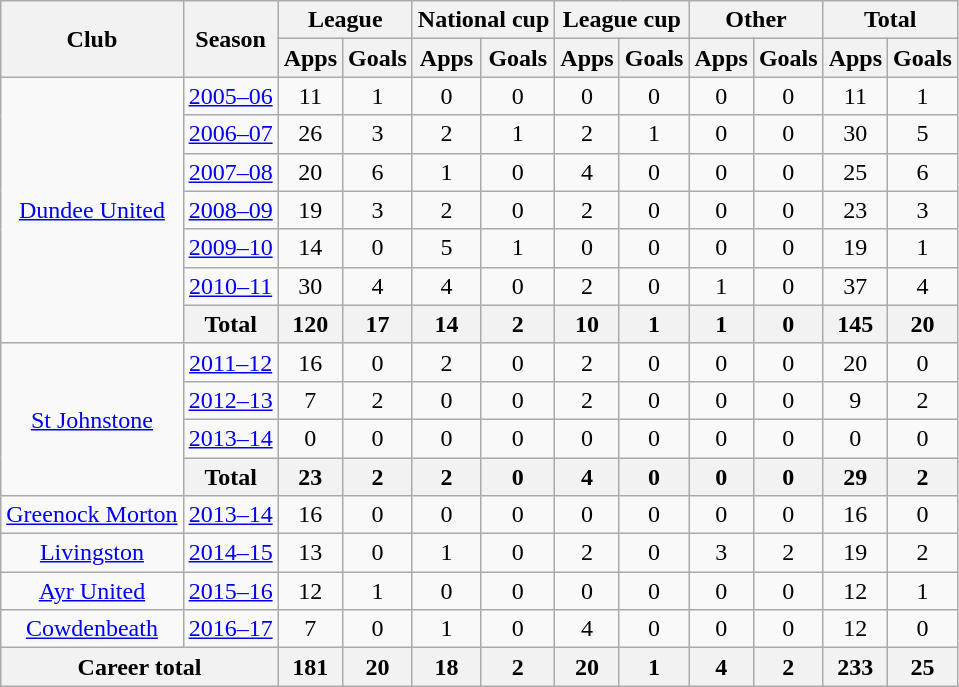<table class="wikitable" style="text-align:center">
<tr>
<th rowspan="2">Club</th>
<th rowspan="2">Season</th>
<th colspan="2">League</th>
<th colspan="2">National cup</th>
<th colspan="2">League cup</th>
<th colspan="2">Other</th>
<th colspan="2">Total</th>
</tr>
<tr>
<th>Apps</th>
<th>Goals</th>
<th>Apps</th>
<th>Goals</th>
<th>Apps</th>
<th>Goals</th>
<th>Apps</th>
<th>Goals</th>
<th>Apps</th>
<th>Goals</th>
</tr>
<tr>
<td rowspan="7"><a href='#'>Dundee United</a></td>
<td><a href='#'>2005–06</a></td>
<td>11</td>
<td>1</td>
<td>0</td>
<td>0</td>
<td>0</td>
<td>0</td>
<td>0</td>
<td>0</td>
<td>11</td>
<td>1</td>
</tr>
<tr>
<td><a href='#'>2006–07</a></td>
<td>26</td>
<td>3</td>
<td>2</td>
<td>1</td>
<td>2</td>
<td>1</td>
<td>0</td>
<td>0</td>
<td>30</td>
<td>5</td>
</tr>
<tr>
<td><a href='#'>2007–08</a></td>
<td>20</td>
<td>6</td>
<td>1</td>
<td>0</td>
<td>4</td>
<td>0</td>
<td>0</td>
<td>0</td>
<td>25</td>
<td>6</td>
</tr>
<tr>
<td><a href='#'>2008–09</a></td>
<td>19</td>
<td>3</td>
<td>2</td>
<td>0</td>
<td>2</td>
<td>0</td>
<td>0</td>
<td>0</td>
<td>23</td>
<td>3</td>
</tr>
<tr>
<td><a href='#'>2009–10</a></td>
<td>14</td>
<td>0</td>
<td>5</td>
<td>1</td>
<td>0</td>
<td>0</td>
<td>0</td>
<td>0</td>
<td>19</td>
<td>1</td>
</tr>
<tr>
<td><a href='#'>2010–11</a></td>
<td>30</td>
<td>4</td>
<td>4</td>
<td>0</td>
<td>2</td>
<td>0</td>
<td>1</td>
<td>0</td>
<td>37</td>
<td>4</td>
</tr>
<tr>
<th>Total</th>
<th>120</th>
<th>17</th>
<th>14</th>
<th>2</th>
<th>10</th>
<th>1</th>
<th>1</th>
<th>0</th>
<th>145</th>
<th>20</th>
</tr>
<tr>
<td rowspan="4"><a href='#'>St Johnstone</a></td>
<td><a href='#'>2011–12</a></td>
<td>16</td>
<td>0</td>
<td>2</td>
<td>0</td>
<td>2</td>
<td>0</td>
<td>0</td>
<td>0</td>
<td>20</td>
<td>0</td>
</tr>
<tr>
<td><a href='#'>2012–13</a></td>
<td>7</td>
<td>2</td>
<td>0</td>
<td>0</td>
<td>2</td>
<td>0</td>
<td>0</td>
<td>0</td>
<td>9</td>
<td>2</td>
</tr>
<tr>
<td><a href='#'>2013–14</a></td>
<td>0</td>
<td>0</td>
<td>0</td>
<td>0</td>
<td>0</td>
<td>0</td>
<td>0</td>
<td>0</td>
<td>0</td>
<td>0</td>
</tr>
<tr>
<th>Total</th>
<th>23</th>
<th>2</th>
<th>2</th>
<th>0</th>
<th>4</th>
<th>0</th>
<th>0</th>
<th>0</th>
<th>29</th>
<th>2</th>
</tr>
<tr>
<td><a href='#'>Greenock Morton</a></td>
<td><a href='#'>2013–14</a></td>
<td>16</td>
<td>0</td>
<td>0</td>
<td>0</td>
<td>0</td>
<td>0</td>
<td>0</td>
<td>0</td>
<td>16</td>
<td>0</td>
</tr>
<tr>
<td><a href='#'>Livingston</a></td>
<td><a href='#'>2014–15</a></td>
<td>13</td>
<td>0</td>
<td>1</td>
<td>0</td>
<td>2</td>
<td>0</td>
<td>3</td>
<td>2</td>
<td>19</td>
<td>2</td>
</tr>
<tr>
<td><a href='#'>Ayr United</a></td>
<td><a href='#'>2015–16</a></td>
<td>12</td>
<td>1</td>
<td>0</td>
<td>0</td>
<td>0</td>
<td>0</td>
<td>0</td>
<td>0</td>
<td>12</td>
<td>1</td>
</tr>
<tr>
<td><a href='#'>Cowdenbeath</a></td>
<td><a href='#'>2016–17</a></td>
<td>7</td>
<td>0</td>
<td>1</td>
<td>0</td>
<td>4</td>
<td>0</td>
<td>0</td>
<td>0</td>
<td>12</td>
<td>0</td>
</tr>
<tr>
<th colspan="2">Career total</th>
<th>181</th>
<th>20</th>
<th>18</th>
<th>2</th>
<th>20</th>
<th>1</th>
<th>4</th>
<th>2</th>
<th>233</th>
<th>25</th>
</tr>
</table>
